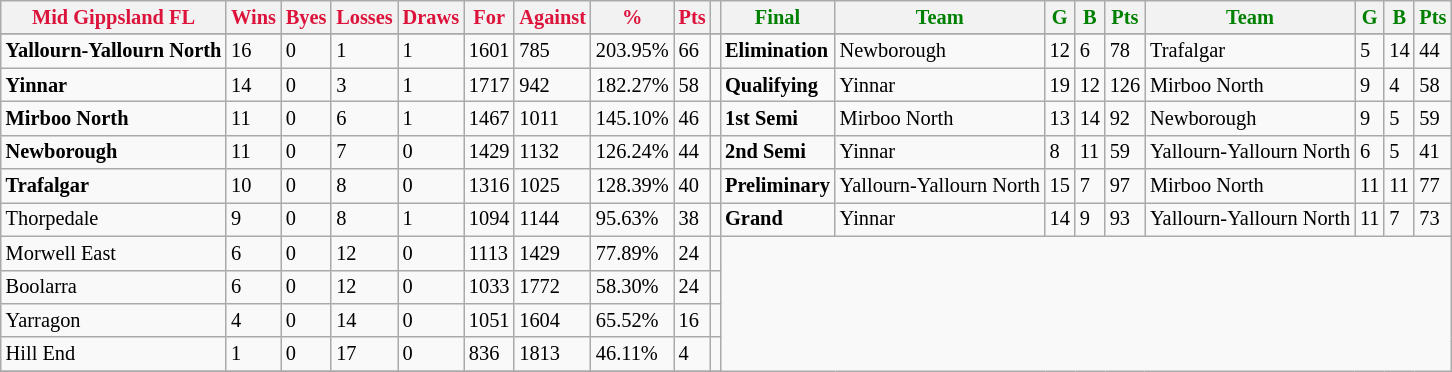<table style="font-size: 85%; text-align: left;" class="wikitable">
<tr>
<th style="color:crimson">Mid Gippsland FL</th>
<th style="color:crimson">Wins</th>
<th style="color:crimson">Byes</th>
<th style="color:crimson">Losses</th>
<th style="color:crimson">Draws</th>
<th style="color:crimson">For</th>
<th style="color:crimson">Against</th>
<th style="color:crimson">%</th>
<th style="color:crimson">Pts</th>
<th></th>
<th style="color:green">Final</th>
<th style="color:green">Team</th>
<th style="color:green">G</th>
<th style="color:green">B</th>
<th style="color:green">Pts</th>
<th style="color:green">Team</th>
<th style="color:green">G</th>
<th style="color:green">B</th>
<th style="color:green">Pts</th>
</tr>
<tr>
</tr>
<tr>
</tr>
<tr>
<td><strong>	Yallourn-Yallourn North	</strong></td>
<td>16</td>
<td>0</td>
<td>1</td>
<td>1</td>
<td>1601</td>
<td>785</td>
<td>203.95%</td>
<td>66</td>
<td></td>
<td><strong>Elimination</strong></td>
<td>Newborough</td>
<td>12</td>
<td>6</td>
<td>78</td>
<td>Trafalgar</td>
<td>5</td>
<td>14</td>
<td>44</td>
</tr>
<tr>
<td><strong>	Yinnar	</strong></td>
<td>14</td>
<td>0</td>
<td>3</td>
<td>1</td>
<td>1717</td>
<td>942</td>
<td>182.27%</td>
<td>58</td>
<td></td>
<td><strong>Qualifying</strong></td>
<td>Yinnar</td>
<td>19</td>
<td>12</td>
<td>126</td>
<td>Mirboo North</td>
<td>9</td>
<td>4</td>
<td>58</td>
</tr>
<tr>
<td><strong>	Mirboo North	</strong></td>
<td>11</td>
<td>0</td>
<td>6</td>
<td>1</td>
<td>1467</td>
<td>1011</td>
<td>145.10%</td>
<td>46</td>
<td></td>
<td><strong>1st Semi</strong></td>
<td>Mirboo North</td>
<td>13</td>
<td>14</td>
<td>92</td>
<td>Newborough</td>
<td>9</td>
<td>5</td>
<td>59</td>
</tr>
<tr>
<td><strong>	Newborough	</strong></td>
<td>11</td>
<td>0</td>
<td>7</td>
<td>0</td>
<td>1429</td>
<td>1132</td>
<td>126.24%</td>
<td>44</td>
<td></td>
<td><strong>2nd Semi</strong></td>
<td>Yinnar</td>
<td>8</td>
<td>11</td>
<td>59</td>
<td>Yallourn-Yallourn North</td>
<td>6</td>
<td>5</td>
<td>41</td>
</tr>
<tr ||>
<td><strong>	Trafalgar	</strong></td>
<td>10</td>
<td>0</td>
<td>8</td>
<td>0</td>
<td>1316</td>
<td>1025</td>
<td>128.39%</td>
<td>40</td>
<td></td>
<td><strong>Preliminary</strong></td>
<td>Yallourn-Yallourn North</td>
<td>15</td>
<td>7</td>
<td>97</td>
<td>Mirboo North</td>
<td>11</td>
<td>11</td>
<td>77</td>
</tr>
<tr>
<td>Thorpedale</td>
<td>9</td>
<td>0</td>
<td>8</td>
<td>1</td>
<td>1094</td>
<td>1144</td>
<td>95.63%</td>
<td>38</td>
<td></td>
<td><strong>Grand</strong></td>
<td>Yinnar</td>
<td>14</td>
<td>9</td>
<td>93</td>
<td>Yallourn-Yallourn North</td>
<td>11</td>
<td>7</td>
<td>73</td>
</tr>
<tr>
<td>Morwell East</td>
<td>6</td>
<td>0</td>
<td>12</td>
<td>0</td>
<td>1113</td>
<td>1429</td>
<td>77.89%</td>
<td>24</td>
<td></td>
</tr>
<tr>
<td>Boolarra</td>
<td>6</td>
<td>0</td>
<td>12</td>
<td>0</td>
<td>1033</td>
<td>1772</td>
<td>58.30%</td>
<td>24</td>
<td></td>
</tr>
<tr>
<td>Yarragon</td>
<td>4</td>
<td>0</td>
<td>14</td>
<td>0</td>
<td>1051</td>
<td>1604</td>
<td>65.52%</td>
<td>16</td>
<td></td>
</tr>
<tr>
<td>Hill End</td>
<td>1</td>
<td>0</td>
<td>17</td>
<td>0</td>
<td>836</td>
<td>1813</td>
<td>46.11%</td>
<td>4</td>
<td></td>
</tr>
<tr>
</tr>
</table>
